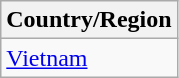<table class="wikitable">
<tr>
<th>Country/Region</th>
</tr>
<tr>
<td> <a href='#'>Vietnam</a></td>
</tr>
</table>
